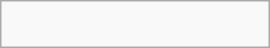<table role="presentation" class="infobox" style="width:180px;">
<tr>
<td style="text-align:center;"><br>











</td>
</tr>
</table>
